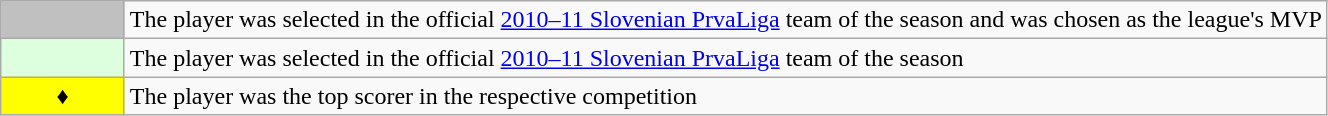<table class="wikitable">
<tr>
<td width="75px" bgcolor="silver" align="center"></td>
<td>The player was selected in the official <a href='#'>2010–11 Slovenian PrvaLiga</a> team of the season and was chosen as the league's MVP</td>
</tr>
<tr>
<td width="75px" bgcolor="#ddffdd" align="center"></td>
<td>The player was selected in the official <a href='#'>2010–11 Slovenian PrvaLiga</a> team of the season</td>
</tr>
<tr>
<td width="75px" bgcolor="#ffff00" align="center">♦</td>
<td>The player was the top scorer in the respective competition</td>
</tr>
</table>
